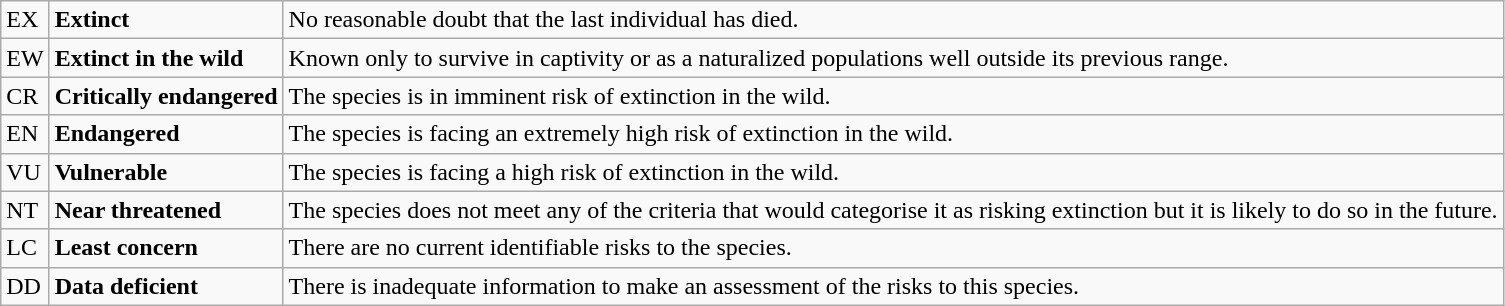<table class="wikitable" style="text-align:left">
<tr>
<td>EX</td>
<td><strong>Extinct</strong></td>
<td>No reasonable doubt that the last individual has died.</td>
</tr>
<tr>
<td>EW</td>
<td><strong>Extinct in the wild</strong></td>
<td>Known only to survive in captivity or as a naturalized populations well outside its previous range.</td>
</tr>
<tr>
<td>CR</td>
<td><strong>Critically endangered</strong></td>
<td>The species is in imminent risk of extinction in the wild.</td>
</tr>
<tr>
<td>EN</td>
<td><strong>Endangered</strong></td>
<td>The species is facing an extremely high risk of extinction in the wild.</td>
</tr>
<tr>
<td>VU</td>
<td><strong>Vulnerable</strong></td>
<td>The species is facing a high risk of extinction in the wild.</td>
</tr>
<tr>
<td>NT</td>
<td><strong>Near threatened</strong></td>
<td>The species does not meet any of the criteria that would categorise it as risking extinction but it is likely to do so in the future.</td>
</tr>
<tr>
<td>LC</td>
<td><strong>Least concern</strong></td>
<td>There are no current identifiable risks to the species.</td>
</tr>
<tr>
<td>DD</td>
<td><strong>Data deficient</strong></td>
<td>There is inadequate information to make an assessment of the risks to this species.</td>
</tr>
</table>
